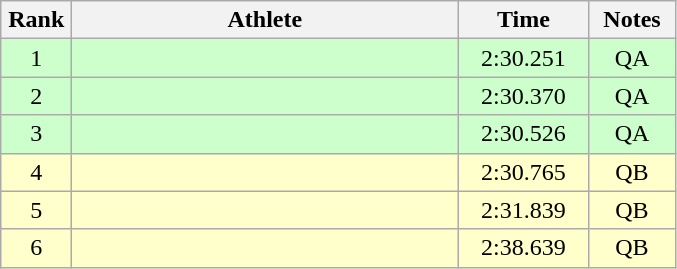<table class=wikitable style="text-align:center">
<tr>
<th width=40>Rank</th>
<th width=250>Athlete</th>
<th width=80>Time</th>
<th width=50>Notes</th>
</tr>
<tr bgcolor="ccffcc">
<td>1</td>
<td align=left></td>
<td>2:30.251</td>
<td>QA</td>
</tr>
<tr bgcolor="ccffcc">
<td>2</td>
<td align=left></td>
<td>2:30.370</td>
<td>QA</td>
</tr>
<tr bgcolor="ccffcc">
<td>3</td>
<td align=left></td>
<td>2:30.526</td>
<td>QA</td>
</tr>
<tr bgcolor="ffffcc">
<td>4</td>
<td align=left></td>
<td>2:30.765</td>
<td>QB</td>
</tr>
<tr bgcolor="ffffcc">
<td>5</td>
<td align=left></td>
<td>2:31.839</td>
<td>QB</td>
</tr>
<tr bgcolor="ffffcc">
<td>6</td>
<td align=left></td>
<td>2:38.639</td>
<td>QB</td>
</tr>
</table>
